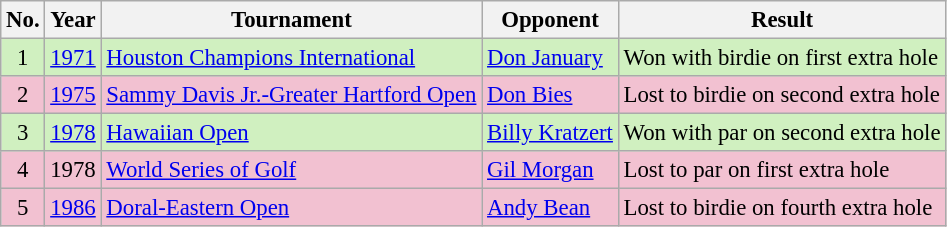<table class="wikitable" style="font-size:95%;">
<tr>
<th>No.</th>
<th>Year</th>
<th>Tournament</th>
<th>Opponent</th>
<th>Result</th>
</tr>
<tr style="background:#D0F0C0;">
<td align=center>1</td>
<td><a href='#'>1971</a></td>
<td><a href='#'>Houston Champions International</a></td>
<td> <a href='#'>Don January</a></td>
<td>Won with birdie on first extra hole</td>
</tr>
<tr style="background:#F2C1D1;">
<td align=center>2</td>
<td><a href='#'>1975</a></td>
<td><a href='#'>Sammy Davis Jr.-Greater Hartford Open</a></td>
<td> <a href='#'>Don Bies</a></td>
<td>Lost to birdie on second extra hole</td>
</tr>
<tr style="background:#D0F0C0;">
<td align=center>3</td>
<td><a href='#'>1978</a></td>
<td><a href='#'>Hawaiian Open</a></td>
<td> <a href='#'>Billy Kratzert</a></td>
<td>Won with par on second extra hole</td>
</tr>
<tr style="background:#F2C1D1;">
<td align=center>4</td>
<td>1978</td>
<td><a href='#'>World Series of Golf</a></td>
<td> <a href='#'>Gil Morgan</a></td>
<td>Lost to par on first extra hole</td>
</tr>
<tr style="background:#F2C1D1;">
<td align=center>5</td>
<td><a href='#'>1986</a></td>
<td><a href='#'>Doral-Eastern Open</a></td>
<td> <a href='#'>Andy Bean</a></td>
<td>Lost to birdie on fourth extra hole</td>
</tr>
</table>
